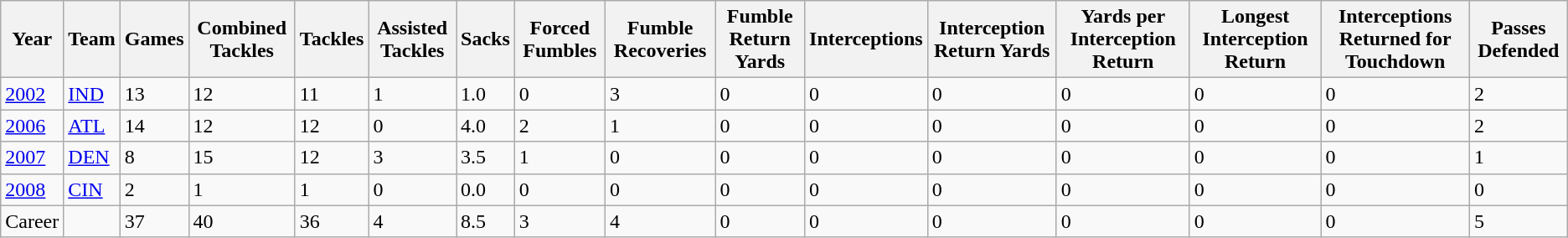<table class="wikitable">
<tr>
<th>Year</th>
<th>Team</th>
<th>Games</th>
<th>Combined Tackles</th>
<th>Tackles</th>
<th>Assisted Tackles</th>
<th>Sacks</th>
<th>Forced Fumbles</th>
<th>Fumble Recoveries</th>
<th>Fumble Return Yards</th>
<th>Interceptions</th>
<th>Interception Return Yards</th>
<th>Yards per Interception Return</th>
<th>Longest Interception Return</th>
<th>Interceptions Returned for Touchdown</th>
<th>Passes Defended</th>
</tr>
<tr>
<td><a href='#'>2002</a></td>
<td><a href='#'>IND</a></td>
<td>13</td>
<td>12</td>
<td>11</td>
<td>1</td>
<td>1.0</td>
<td>0</td>
<td>3</td>
<td>0</td>
<td>0</td>
<td>0</td>
<td>0</td>
<td>0</td>
<td>0</td>
<td>2</td>
</tr>
<tr>
<td><a href='#'>2006</a></td>
<td><a href='#'>ATL</a></td>
<td>14</td>
<td>12</td>
<td>12</td>
<td>0</td>
<td>4.0</td>
<td>2</td>
<td>1</td>
<td>0</td>
<td>0</td>
<td>0</td>
<td>0</td>
<td>0</td>
<td>0</td>
<td>2</td>
</tr>
<tr>
<td><a href='#'>2007</a></td>
<td><a href='#'>DEN</a></td>
<td>8</td>
<td>15</td>
<td>12</td>
<td>3</td>
<td>3.5</td>
<td>1</td>
<td>0</td>
<td>0</td>
<td>0</td>
<td>0</td>
<td>0</td>
<td>0</td>
<td>0</td>
<td>1</td>
</tr>
<tr>
<td><a href='#'>2008</a></td>
<td><a href='#'>CIN</a></td>
<td>2</td>
<td>1</td>
<td>1</td>
<td>0</td>
<td>0.0</td>
<td>0</td>
<td>0</td>
<td>0</td>
<td>0</td>
<td>0</td>
<td>0</td>
<td>0</td>
<td>0</td>
<td>0</td>
</tr>
<tr>
<td>Career</td>
<td></td>
<td>37</td>
<td>40</td>
<td>36</td>
<td>4</td>
<td>8.5</td>
<td>3</td>
<td>4</td>
<td>0</td>
<td>0</td>
<td>0</td>
<td>0</td>
<td>0</td>
<td>0</td>
<td>5</td>
</tr>
</table>
